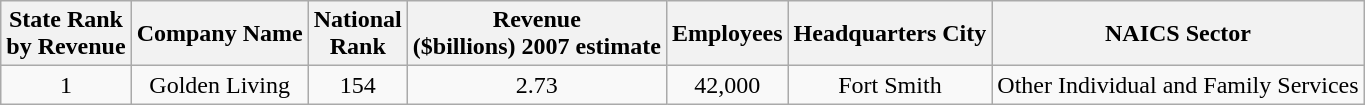<table class=wikitable style="text-align:center">
<tr>
<th>State Rank<br>by Revenue</th>
<th>Company Name</th>
<th>National<br>Rank</th>
<th>Revenue<br> ($billions)   2007 estimate</th>
<th>Employees</th>
<th>Headquarters City</th>
<th>NAICS Sector</th>
</tr>
<tr>
<td>1</td>
<td>Golden Living</td>
<td>154</td>
<td>2.73</td>
<td>42,000</td>
<td>Fort Smith</td>
<td>Other Individual and Family Services</td>
</tr>
</table>
